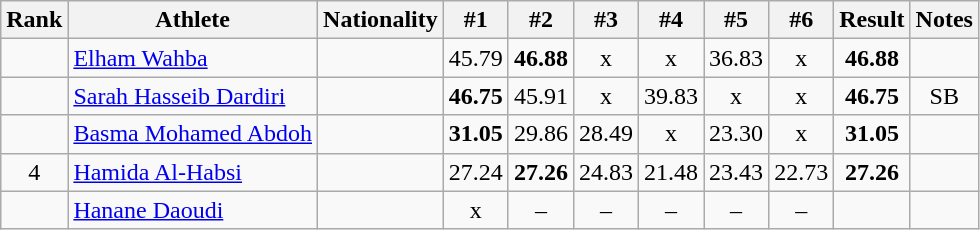<table class="wikitable sortable" style="text-align:center">
<tr>
<th>Rank</th>
<th>Athlete</th>
<th>Nationality</th>
<th>#1</th>
<th>#2</th>
<th>#3</th>
<th>#4</th>
<th>#5</th>
<th>#6</th>
<th>Result</th>
<th>Notes</th>
</tr>
<tr>
<td></td>
<td align="left"><a href='#'>Elham Wahba</a></td>
<td align=left></td>
<td>45.79</td>
<td><strong>46.88</strong></td>
<td>x</td>
<td>x</td>
<td>36.83</td>
<td>x</td>
<td><strong>46.88</strong></td>
<td></td>
</tr>
<tr>
<td></td>
<td align="left"><a href='#'>Sarah Hasseib Dardiri</a></td>
<td align=left></td>
<td><strong>46.75</strong></td>
<td>45.91</td>
<td>x</td>
<td>39.83</td>
<td>x</td>
<td>x</td>
<td><strong>46.75</strong></td>
<td>SB</td>
</tr>
<tr>
<td></td>
<td align="left"><a href='#'>Basma Mohamed Abdoh</a></td>
<td align=left></td>
<td><strong>31.05</strong></td>
<td>29.86</td>
<td>28.49</td>
<td>x</td>
<td>23.30</td>
<td>x</td>
<td><strong>31.05</strong></td>
<td></td>
</tr>
<tr>
<td>4</td>
<td align="left"><a href='#'>Hamida Al-Habsi</a></td>
<td align=left></td>
<td>27.24</td>
<td><strong>27.26</strong></td>
<td>24.83</td>
<td>21.48</td>
<td>23.43</td>
<td>22.73</td>
<td><strong>27.26</strong></td>
<td></td>
</tr>
<tr>
<td></td>
<td align="left"><a href='#'>Hanane Daoudi</a></td>
<td align=left></td>
<td>x</td>
<td>–</td>
<td>–</td>
<td>–</td>
<td>–</td>
<td>–</td>
<td><strong></strong></td>
<td></td>
</tr>
</table>
